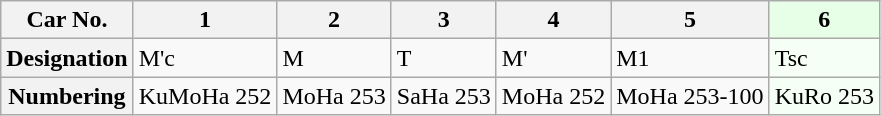<table class="wikitable">
<tr>
<th>Car No.</th>
<th>1</th>
<th>2</th>
<th>3</th>
<th>4</th>
<th>5</th>
<th style="background: #E6FFE6">6</th>
</tr>
<tr>
<th>Designation</th>
<td>M'c</td>
<td>M</td>
<td>T</td>
<td>M'</td>
<td>M1</td>
<td style="background: #F5FFF5">Tsc</td>
</tr>
<tr>
<th>Numbering</th>
<td>KuMoHa 252</td>
<td>MoHa 253</td>
<td>SaHa 253</td>
<td>MoHa 252</td>
<td>MoHa 253-100</td>
<td style="background: #F5FFF5">KuRo 253</td>
</tr>
</table>
